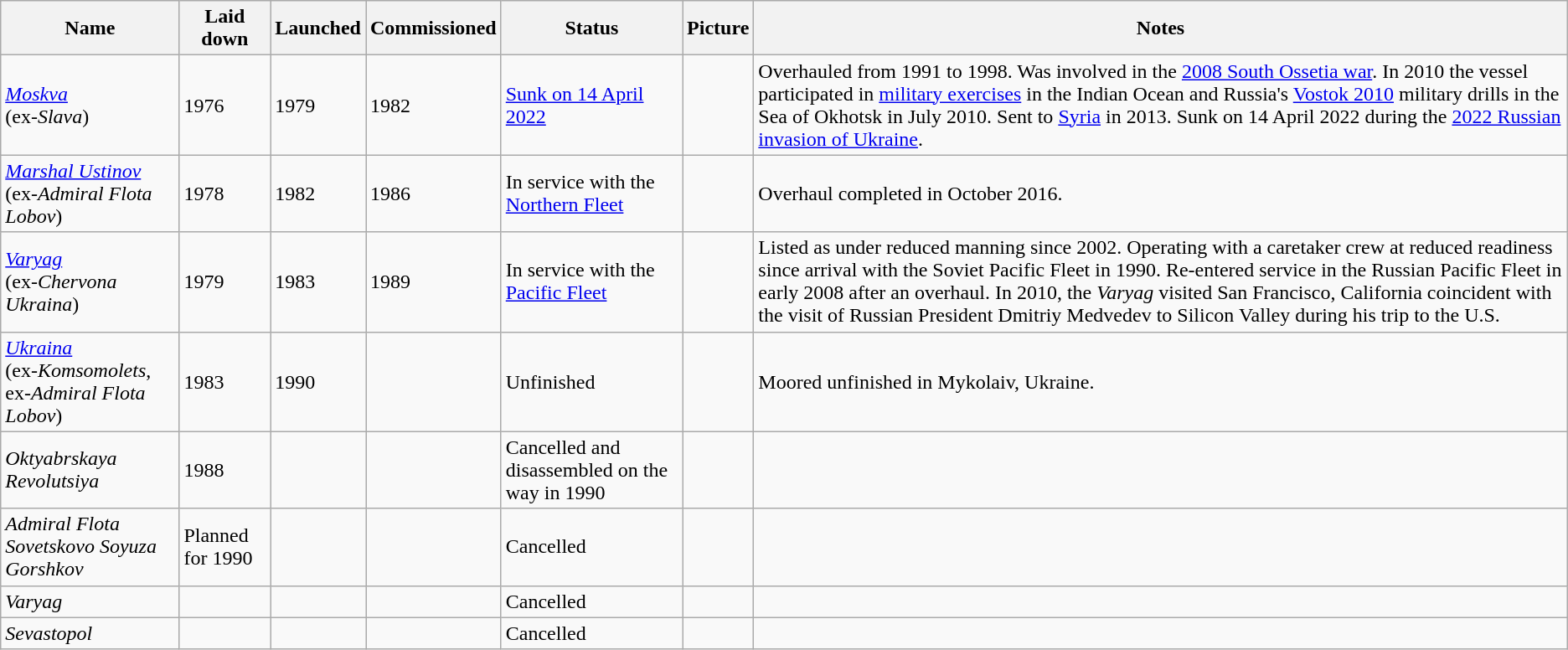<table class="wikitable">
<tr>
<th>Name</th>
<th>Laid down</th>
<th>Launched</th>
<th>Commissioned</th>
<th>Status</th>
<th>Picture</th>
<th>Notes</th>
</tr>
<tr>
<td><em><a href='#'>Moskva</a></em><br>(ex-<em>Slava</em>)</td>
<td>1976</td>
<td>1979</td>
<td>1982</td>
<td><a href='#'>Sunk on 14 April 2022</a></td>
<td></td>
<td>Overhauled from 1991 to 1998. Was involved in the <a href='#'>2008 South Ossetia war</a>. In 2010 the vessel participated in <a href='#'>military exercises</a> in the Indian Ocean and Russia's <a href='#'>Vostok 2010</a> military drills in the Sea of Okhotsk in July 2010. Sent to <a href='#'>Syria</a> in 2013. Sunk on 14 April 2022 during the <a href='#'>2022 Russian invasion of Ukraine</a>.</td>
</tr>
<tr>
<td><em><a href='#'>Marshal Ustinov</a></em><br>(ex-<em>Admiral Flota Lobov</em>)</td>
<td>1978</td>
<td>1982</td>
<td>1986</td>
<td>In service with the <a href='#'>Northern Fleet</a></td>
<td></td>
<td>Overhaul completed in October 2016.</td>
</tr>
<tr>
<td><em><a href='#'>Varyag</a></em><br>(ex-<em>Chervona Ukraina</em>)</td>
<td>1979</td>
<td>1983</td>
<td>1989</td>
<td>In service with the <a href='#'>Pacific Fleet</a></td>
<td></td>
<td>Listed as under reduced manning since 2002. Operating with a caretaker crew at reduced readiness since arrival with the Soviet Pacific Fleet in 1990. Re-entered service in the Russian Pacific Fleet in early 2008 after an overhaul. In 2010, the <em>Varyag</em> visited San Francisco, California coincident with the visit of Russian President Dmitriy Medvedev to Silicon Valley during his trip to the U.S.</td>
</tr>
<tr>
<td><em><a href='#'>Ukraina</a></em><br>(ex-<em>Komsomolets</em>, ex-<em>Admiral Flota Lobov</em>)</td>
<td>1983</td>
<td>1990</td>
<td></td>
<td>Unfinished</td>
<td></td>
<td>Moored unfinished in Mykolaiv, Ukraine.</td>
</tr>
<tr>
<td><em>Oktyabrskaya Revolutsiya</em></td>
<td>1988</td>
<td></td>
<td></td>
<td>Cancelled and disassembled on the way in 1990</td>
<td></td>
<td></td>
</tr>
<tr>
<td><em>Admiral Flota Sovetskovo Soyuza Gorshkov</em></td>
<td>Planned for 1990</td>
<td></td>
<td></td>
<td>Cancelled</td>
<td></td>
<td></td>
</tr>
<tr>
<td><em>Varyag</em></td>
<td></td>
<td></td>
<td></td>
<td>Cancelled</td>
<td></td>
<td></td>
</tr>
<tr>
<td><em>Sevastopol</em></td>
<td></td>
<td></td>
<td></td>
<td>Cancelled</td>
<td></td>
<td></td>
</tr>
</table>
